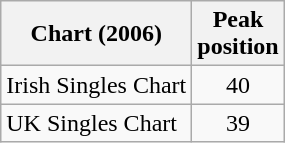<table class="wikitable">
<tr>
<th>Chart (2006)</th>
<th>Peak<br>position</th>
</tr>
<tr>
<td>Irish Singles Chart</td>
<td align="center">40</td>
</tr>
<tr>
<td>UK Singles Chart</td>
<td align="center">39</td>
</tr>
</table>
